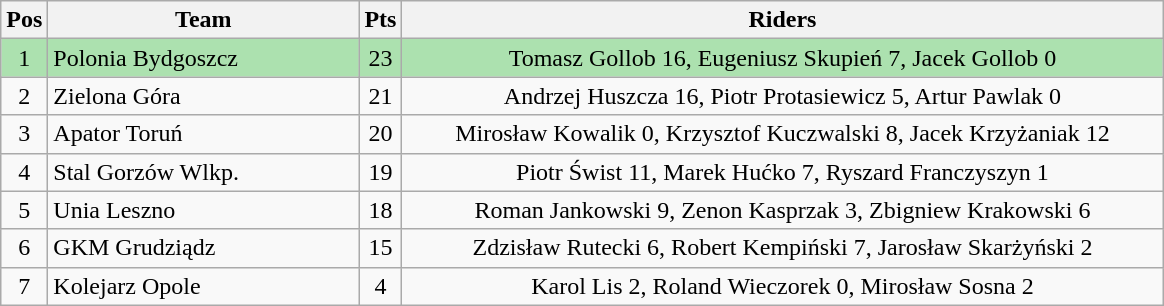<table class="wikitable" style="font-size: 100%">
<tr>
<th width=20>Pos</th>
<th width=200>Team</th>
<th width=20>Pts</th>
<th width=500>Riders</th>
</tr>
<tr align=center style="background:#ACE1AF;">
<td>1</td>
<td align="left">Polonia Bydgoszcz</td>
<td>23</td>
<td>Tomasz Gollob 16, Eugeniusz Skupień 7, Jacek Gollob 0</td>
</tr>
<tr align=center>
<td>2</td>
<td align="left">Zielona Góra</td>
<td>21</td>
<td>Andrzej Huszcza 16, Piotr Protasiewicz 5, Artur Pawlak 0</td>
</tr>
<tr align=center>
<td>3</td>
<td align="left">Apator Toruń</td>
<td>20</td>
<td>Mirosław Kowalik 0, Krzysztof Kuczwalski 8, Jacek Krzyżaniak 12</td>
</tr>
<tr align=center>
<td>4</td>
<td align="left">Stal Gorzów Wlkp.</td>
<td>19</td>
<td>Piotr Świst 11, Marek Hućko 7, Ryszard Franczyszyn 1</td>
</tr>
<tr align=center>
<td>5</td>
<td align="left">Unia Leszno</td>
<td>18</td>
<td>Roman Jankowski 9, Zenon Kasprzak 3, Zbigniew Krakowski 6</td>
</tr>
<tr align=center>
<td>6</td>
<td align="left">GKM Grudziądz</td>
<td>15</td>
<td>Zdzisław Rutecki 6, Robert Kempiński 7, Jarosław Skarżyński 2</td>
</tr>
<tr align=center>
<td>7</td>
<td align="left">Kolejarz Opole</td>
<td>4</td>
<td>Karol Lis 2, Roland Wieczorek 0, Mirosław Sosna 2</td>
</tr>
</table>
